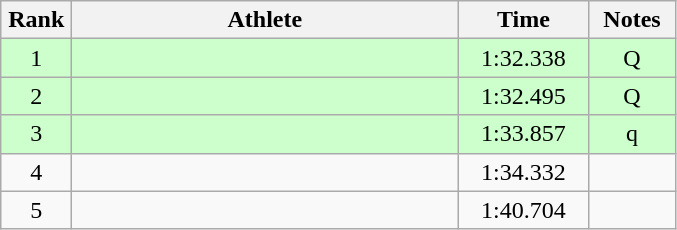<table class=wikitable style="text-align:center">
<tr>
<th width=40>Rank</th>
<th width=250>Athlete</th>
<th width=80>Time</th>
<th width=50>Notes</th>
</tr>
<tr bgcolor="ccffcc">
<td>1</td>
<td align=left></td>
<td>1:32.338</td>
<td>Q</td>
</tr>
<tr bgcolor="ccffcc">
<td>2</td>
<td align=left></td>
<td>1:32.495</td>
<td>Q</td>
</tr>
<tr bgcolor="ccffcc">
<td>3</td>
<td align=left></td>
<td>1:33.857</td>
<td>q</td>
</tr>
<tr>
<td>4</td>
<td align=left></td>
<td>1:34.332</td>
<td></td>
</tr>
<tr>
<td>5</td>
<td align=left></td>
<td>1:40.704</td>
<td></td>
</tr>
</table>
